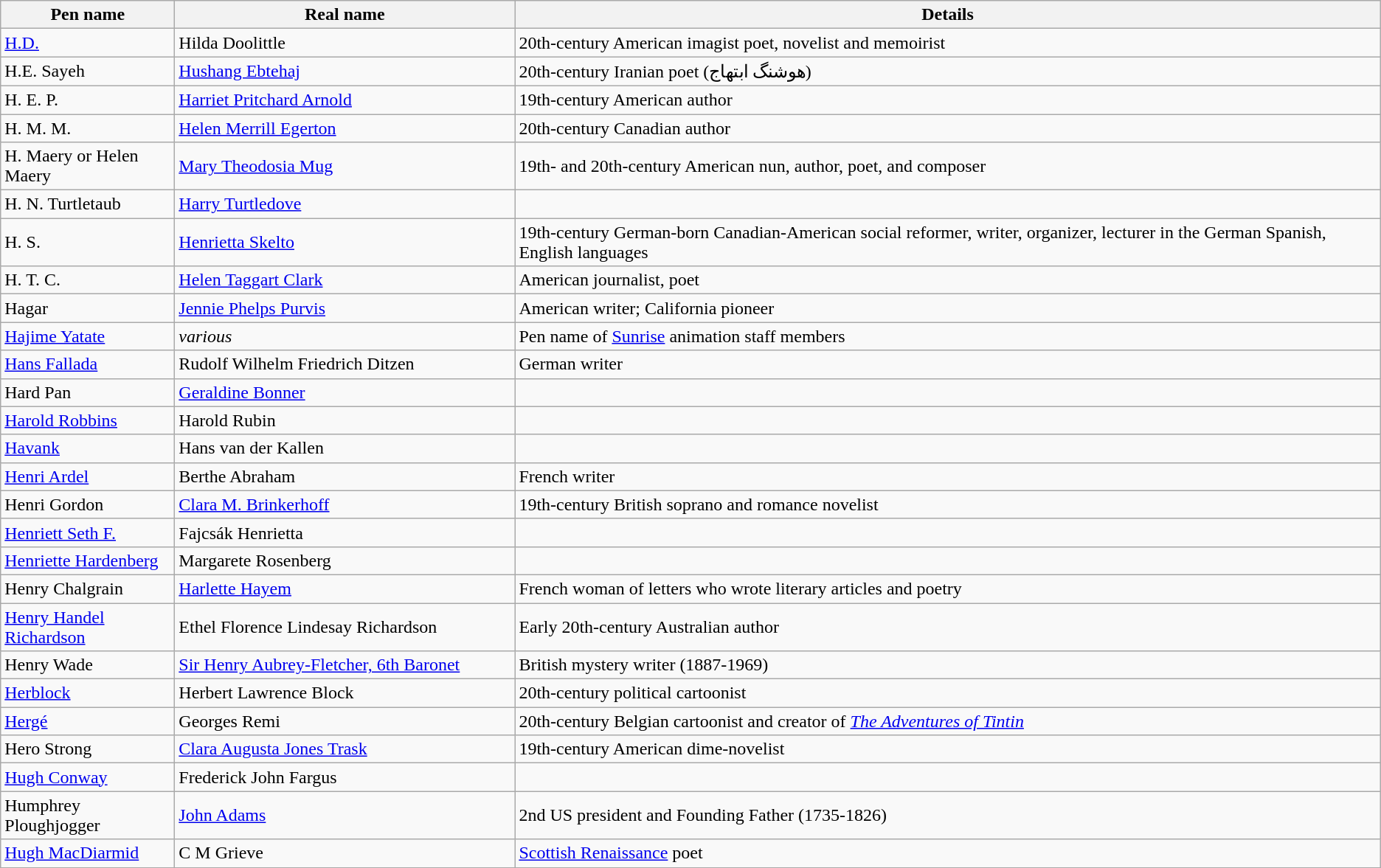<table class="wikitable sortable">
<tr>
<th style="width:150px;">Pen name</th>
<th style="width:300px;">Real name</th>
<th class=unsortable>Details</th>
</tr>
<tr>
<td><a href='#'>H.D.</a></td>
<td>Hilda Doolittle</td>
<td>20th-century American imagist poet, novelist and memoirist</td>
</tr>
<tr>
<td>H.E. Sayeh</td>
<td><a href='#'>Hushang Ebtehaj</a></td>
<td>20th-century Iranian poet (هوشنگ ابتهاج)</td>
</tr>
<tr>
<td>H. E. P.</td>
<td><a href='#'>Harriet Pritchard Arnold</a></td>
<td>19th-century American author</td>
</tr>
<tr>
<td>H. M. M.</td>
<td><a href='#'>Helen Merrill Egerton</a></td>
<td>20th-century Canadian author</td>
</tr>
<tr>
<td>H. Maery or Helen Maery</td>
<td><a href='#'>Mary Theodosia Mug</a></td>
<td>19th- and 20th-century American nun, author, poet, and composer</td>
</tr>
<tr>
<td>H. N. Turtletaub</td>
<td><a href='#'>Harry Turtledove</a></td>
<td></td>
</tr>
<tr>
<td>H. S.</td>
<td><a href='#'>Henrietta Skelto</a></td>
<td>19th-century German-born Canadian-American social reformer, writer, organizer, lecturer in the German Spanish, English languages</td>
</tr>
<tr>
<td>H. T. C.</td>
<td><a href='#'>Helen Taggart Clark</a></td>
<td>American journalist, poet</td>
</tr>
<tr>
<td>Hagar</td>
<td><a href='#'>Jennie Phelps Purvis</a></td>
<td>American writer; California pioneer</td>
</tr>
<tr>
<td><a href='#'>Hajime Yatate</a></td>
<td><em>various</em></td>
<td>Pen name of <a href='#'>Sunrise</a> animation staff members</td>
</tr>
<tr>
<td><a href='#'>Hans Fallada</a></td>
<td>Rudolf Wilhelm Friedrich Ditzen</td>
<td>German writer</td>
</tr>
<tr>
<td>Hard Pan</td>
<td><a href='#'>Geraldine Bonner</a></td>
<td></td>
</tr>
<tr>
<td><a href='#'>Harold Robbins</a></td>
<td>Harold Rubin</td>
<td></td>
</tr>
<tr>
<td><a href='#'>Havank</a></td>
<td>Hans van der Kallen</td>
<td></td>
</tr>
<tr>
<td><a href='#'>Henri Ardel</a></td>
<td>Berthe Abraham</td>
<td>French writer</td>
</tr>
<tr>
<td>Henri Gordon</td>
<td><a href='#'>Clara M. Brinkerhoff</a></td>
<td>19th-century British soprano and romance novelist</td>
</tr>
<tr>
<td><a href='#'>Henriett Seth F.</a></td>
<td>Fajcsák Henrietta</td>
<td></td>
</tr>
<tr>
<td><a href='#'>Henriette Hardenberg</a></td>
<td>Margarete Rosenberg</td>
<td></td>
</tr>
<tr>
<td>Henry Chalgrain</td>
<td><a href='#'>Harlette Hayem</a></td>
<td>French woman of letters who wrote literary articles and poetry</td>
</tr>
<tr>
<td><a href='#'>Henry Handel Richardson</a></td>
<td>Ethel Florence Lindesay Richardson</td>
<td>Early 20th-century Australian author</td>
</tr>
<tr>
<td>Henry Wade</td>
<td><a href='#'>Sir Henry Aubrey-Fletcher, 6th Baronet</a></td>
<td>British mystery writer (1887-1969)</td>
</tr>
<tr>
<td><a href='#'>Herblock</a></td>
<td>Herbert Lawrence Block</td>
<td>20th-century political cartoonist</td>
</tr>
<tr>
<td><a href='#'>Hergé</a></td>
<td>Georges Remi</td>
<td>20th-century Belgian cartoonist and creator of <em><a href='#'>The Adventures of Tintin</a></em></td>
</tr>
<tr>
<td>Hero Strong</td>
<td><a href='#'>Clara Augusta Jones Trask</a></td>
<td>19th-century American dime-novelist</td>
</tr>
<tr>
<td><a href='#'>Hugh Conway</a></td>
<td>Frederick John Fargus</td>
<td></td>
</tr>
<tr>
<td>Humphrey Ploughjogger</td>
<td><a href='#'>John Adams</a></td>
<td>2nd US president and Founding Father (1735-1826)</td>
</tr>
<tr>
<td><a href='#'>Hugh MacDiarmid</a></td>
<td>C M Grieve</td>
<td><a href='#'>Scottish Renaissance</a> poet</td>
</tr>
</table>
